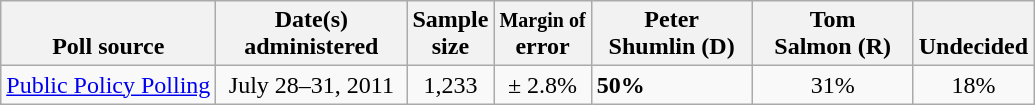<table class="wikitable">
<tr valign= bottom>
<th>Poll source</th>
<th style="width:120px;">Date(s)<br>administered</th>
<th class=small>Sample<br>size</th>
<th><small>Margin of</small><br>error</th>
<th style="width:100px;">Peter<br>Shumlin (D)</th>
<th style="width:100px;">Tom<br>Salmon (R)</th>
<th>Undecided</th>
</tr>
<tr>
<td><a href='#'>Public Policy Polling</a></td>
<td align=center>July 28–31, 2011</td>
<td align=center>1,233</td>
<td align=center>± 2.8%</td>
<td><strong>50%</strong></td>
<td align=center>31%</td>
<td align=center>18%</td>
</tr>
</table>
